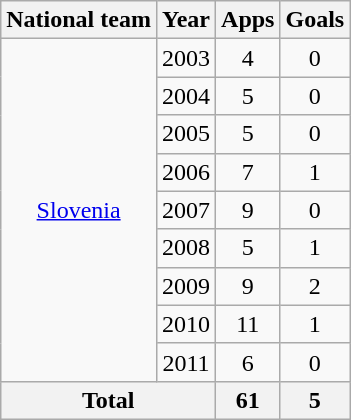<table class="wikitable" style="text-align:center">
<tr>
<th>National team</th>
<th>Year</th>
<th>Apps</th>
<th>Goals</th>
</tr>
<tr>
<td rowspan="9"><a href='#'>Slovenia</a></td>
<td>2003</td>
<td>4</td>
<td>0</td>
</tr>
<tr>
<td>2004</td>
<td>5</td>
<td>0</td>
</tr>
<tr>
<td>2005</td>
<td>5</td>
<td>0</td>
</tr>
<tr>
<td>2006</td>
<td>7</td>
<td>1</td>
</tr>
<tr>
<td>2007</td>
<td>9</td>
<td>0</td>
</tr>
<tr>
<td>2008</td>
<td>5</td>
<td>1</td>
</tr>
<tr>
<td>2009</td>
<td>9</td>
<td>2</td>
</tr>
<tr>
<td>2010</td>
<td>11</td>
<td>1</td>
</tr>
<tr>
<td>2011</td>
<td>6</td>
<td>0</td>
</tr>
<tr>
<th colspan="2">Total</th>
<th>61</th>
<th>5</th>
</tr>
</table>
